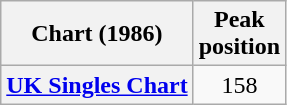<table class="wikitable plainrowheaders" style="text-align:center">
<tr>
<th>Chart (1986)</th>
<th>Peak<br>position</th>
</tr>
<tr>
<th scope="row"><a href='#'>UK Singles Chart</a></th>
<td>158</td>
</tr>
</table>
